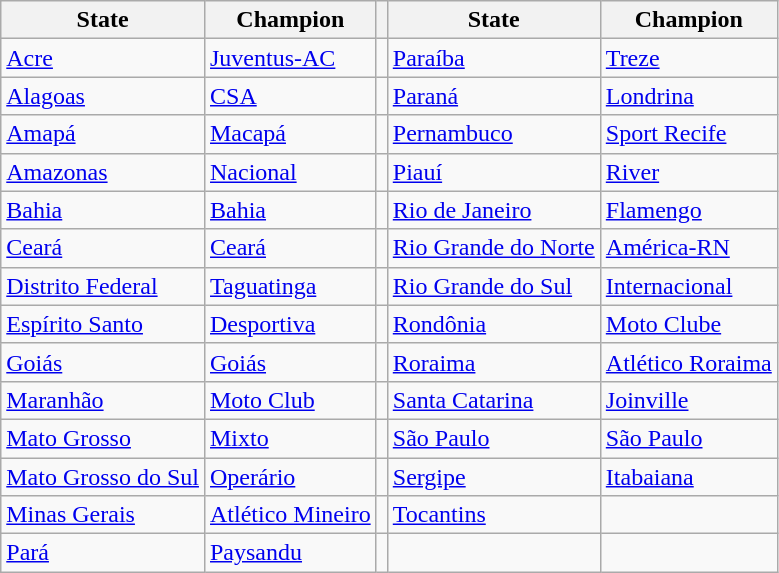<table class="wikitable">
<tr>
<th>State</th>
<th>Champion</th>
<th></th>
<th>State</th>
<th>Champion</th>
</tr>
<tr>
<td><a href='#'>Acre</a></td>
<td><a href='#'>Juventus-AC</a></td>
<td></td>
<td><a href='#'>Paraíba</a></td>
<td><a href='#'>Treze</a></td>
</tr>
<tr>
<td><a href='#'>Alagoas</a></td>
<td><a href='#'>CSA</a></td>
<td></td>
<td><a href='#'>Paraná</a></td>
<td><a href='#'>Londrina</a></td>
</tr>
<tr>
<td><a href='#'>Amapá</a></td>
<td><a href='#'>Macapá</a></td>
<td></td>
<td><a href='#'>Pernambuco</a></td>
<td><a href='#'>Sport Recife</a></td>
</tr>
<tr>
<td><a href='#'>Amazonas</a></td>
<td><a href='#'>Nacional</a></td>
<td></td>
<td><a href='#'>Piauí</a></td>
<td><a href='#'>River</a></td>
</tr>
<tr>
<td><a href='#'>Bahia</a></td>
<td><a href='#'>Bahia</a></td>
<td></td>
<td><a href='#'>Rio de Janeiro</a></td>
<td><a href='#'>Flamengo</a></td>
</tr>
<tr>
<td><a href='#'>Ceará</a></td>
<td><a href='#'>Ceará</a></td>
<td></td>
<td><a href='#'>Rio Grande do Norte</a></td>
<td><a href='#'>América-RN</a></td>
</tr>
<tr>
<td><a href='#'>Distrito Federal</a></td>
<td><a href='#'>Taguatinga</a></td>
<td></td>
<td><a href='#'>Rio Grande do Sul</a></td>
<td><a href='#'>Internacional</a></td>
</tr>
<tr>
<td><a href='#'>Espírito Santo</a></td>
<td><a href='#'>Desportiva</a></td>
<td></td>
<td><a href='#'>Rondônia</a></td>
<td><a href='#'>Moto Clube</a></td>
</tr>
<tr>
<td><a href='#'>Goiás</a></td>
<td><a href='#'>Goiás</a></td>
<td></td>
<td><a href='#'>Roraima</a></td>
<td><a href='#'>Atlético Roraima</a></td>
</tr>
<tr>
<td><a href='#'>Maranhão</a></td>
<td><a href='#'>Moto Club</a></td>
<td></td>
<td><a href='#'>Santa Catarina</a></td>
<td><a href='#'>Joinville</a></td>
</tr>
<tr>
<td><a href='#'>Mato Grosso</a></td>
<td><a href='#'>Mixto</a></td>
<td></td>
<td><a href='#'>São Paulo</a></td>
<td><a href='#'>São Paulo</a></td>
</tr>
<tr>
<td><a href='#'>Mato Grosso do Sul</a></td>
<td><a href='#'>Operário</a></td>
<td></td>
<td><a href='#'>Sergipe</a></td>
<td><a href='#'>Itabaiana</a></td>
</tr>
<tr>
<td><a href='#'>Minas Gerais</a></td>
<td><a href='#'>Atlético Mineiro</a></td>
<td></td>
<td><a href='#'>Tocantins</a></td>
<td></td>
</tr>
<tr>
<td><a href='#'>Pará</a></td>
<td><a href='#'>Paysandu</a></td>
<td></td>
<td></td>
<td></td>
</tr>
</table>
